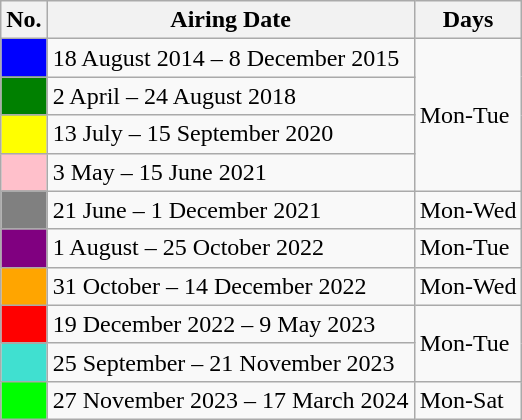<table class="wikitable">
<tr>
<th>No.</th>
<th>Airing Date</th>
<th>Days</th>
</tr>
<tr>
<td style="background:Blue"></td>
<td>18 August 2014 – 8 December 2015</td>
<td rowspan="4">Mon-Tue</td>
</tr>
<tr>
<td style="background:Green"></td>
<td>2 April – 24 August 2018</td>
</tr>
<tr>
<td style="background:Yellow"></td>
<td>13 July – 15 September 2020</td>
</tr>
<tr>
<td style="background:Pink"></td>
<td>3 May – 15 June 2021</td>
</tr>
<tr>
<td style="background:Grey"></td>
<td>21 June – 1 December 2021</td>
<td>Mon-Wed</td>
</tr>
<tr>
<td style="background:Purple"></td>
<td>1 August – 25 October 2022</td>
<td>Mon-Tue</td>
</tr>
<tr>
<td style="background:Orange"></td>
<td>31 October – 14 December 2022</td>
<td>Mon-Wed</td>
</tr>
<tr>
<td style="background:Red"></td>
<td>19 December 2022 – 9 May 2023</td>
<td rowspan="2">Mon-Tue</td>
</tr>
<tr>
<td style="background:Turquoise"></td>
<td>25 September – 21 November 2023</td>
</tr>
<tr>
<td style="background:lime"></td>
<td>27 November 2023 – 17 March 2024</td>
<td>Mon-Sat</td>
</tr>
</table>
